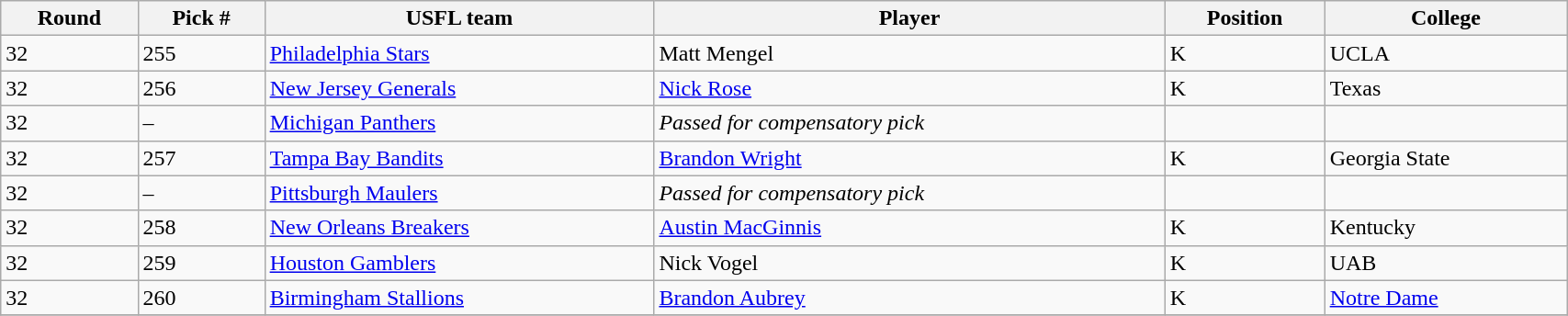<table class="wikitable sortable sortable" style="width: 90%">
<tr>
<th>Round</th>
<th>Pick #</th>
<th>USFL team</th>
<th>Player</th>
<th>Position</th>
<th>College</th>
</tr>
<tr>
<td>32</td>
<td>255</td>
<td><a href='#'>Philadelphia Stars</a></td>
<td>Matt Mengel</td>
<td>K</td>
<td>UCLA</td>
</tr>
<tr>
<td>32</td>
<td>256</td>
<td><a href='#'>New Jersey Generals</a></td>
<td><a href='#'>Nick Rose</a></td>
<td>K</td>
<td>Texas</td>
</tr>
<tr>
<td>32</td>
<td>–</td>
<td><a href='#'>Michigan Panthers</a></td>
<td><em>Passed for compensatory pick</em></td>
<td></td>
<td></td>
</tr>
<tr>
<td>32</td>
<td>257</td>
<td><a href='#'>Tampa Bay Bandits</a></td>
<td><a href='#'>Brandon Wright</a></td>
<td>K</td>
<td>Georgia State</td>
</tr>
<tr>
<td>32</td>
<td>–</td>
<td><a href='#'>Pittsburgh Maulers</a></td>
<td><em>Passed for compensatory pick</em></td>
<td></td>
<td></td>
</tr>
<tr>
<td>32</td>
<td>258</td>
<td><a href='#'>New Orleans Breakers</a></td>
<td><a href='#'>Austin MacGinnis</a></td>
<td>K</td>
<td>Kentucky</td>
</tr>
<tr>
<td>32</td>
<td>259</td>
<td><a href='#'>Houston Gamblers</a></td>
<td>Nick Vogel</td>
<td>K</td>
<td>UAB</td>
</tr>
<tr>
<td>32</td>
<td>260</td>
<td><a href='#'>Birmingham Stallions</a></td>
<td><a href='#'>Brandon Aubrey</a></td>
<td>K</td>
<td><a href='#'>Notre Dame</a></td>
</tr>
<tr>
</tr>
</table>
